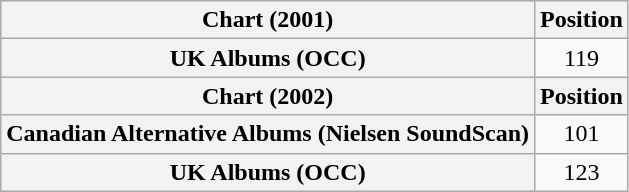<table class="wikitable plainrowheaders" style="text-align:center;">
<tr>
<th scope="col">Chart (2001)</th>
<th scope="col">Position</th>
</tr>
<tr>
<th scope="row">UK Albums (OCC)</th>
<td>119</td>
</tr>
<tr>
<th scope="col">Chart (2002)</th>
<th scope="col">Position</th>
</tr>
<tr>
<th scope="row">Canadian Alternative Albums (Nielsen SoundScan)</th>
<td>101</td>
</tr>
<tr>
<th scope="row">UK Albums (OCC)</th>
<td>123</td>
</tr>
</table>
